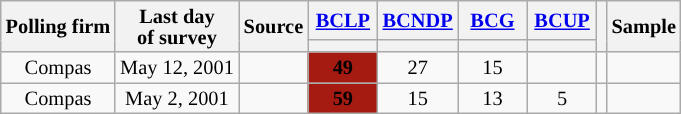<table class="wikitable sortable" style="text-align:center;font-size:85%;line-height:14px;" align="center">
<tr>
<th rowspan="2">Polling firm</th>
<th rowspan="2">Last day <br>of survey</th>
<th rowspan="2">Source</th>
<th class="unsortable" style="width:40px;"><a href='#'>BCLP</a></th>
<th class="unsortable" style="width:40px;"><a href='#'>BCNDP</a></th>
<th class="unsortable" style="width:40px;"><a href='#'>BCG</a></th>
<th class="unsortable" style="width:40px;"><a href='#'>BCUP</a></th>
<th rowspan="2"></th>
<th rowspan="2">Sample</th>
</tr>
<tr style="line-height:5px;">
<th style="background:"></th>
<th style="background:"></th>
<th style="background:"></th>
<th style="background:"></th>
</tr>
<tr>
<td>Compas</td>
<td>May 12, 2001</td>
<td></td>
<td style="background:#A51B12"><strong>49</strong></td>
<td>27</td>
<td>15</td>
<td></td>
<td></td>
<td></td>
</tr>
<tr>
<td>Compas</td>
<td>May 2, 2001</td>
<td></td>
<td style="background:#A51B12"><strong>59</strong></td>
<td>15</td>
<td>13</td>
<td>5</td>
<td></td>
<td></td>
</tr>
</table>
